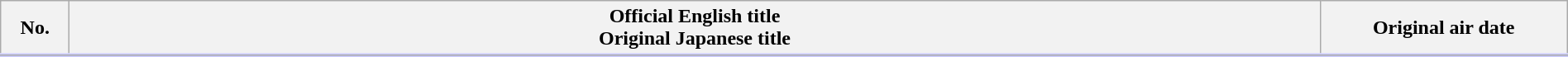<table class="wikitable" style="width:100%; margin:auto; background:#FFF;">
<tr style="border-bottom: 3px solid #CCF;">
<th style="width:3em;">No.</th>
<th>Official English title<br>Original Japanese title</th>
<th style="width:12em;">Original air date</th>
</tr>
<tr>
</tr>
</table>
